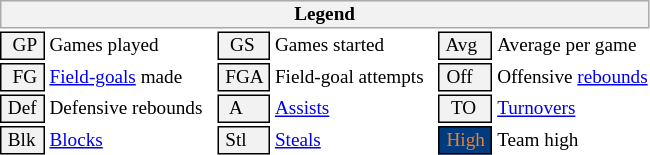<table class="toccolours" style="font-size: 80%; white-space: nowrap;">
<tr>
<th colspan="6" style="background-color: #F2F2F2; border: 1px solid #AAAAAA;">Legend</th>
</tr>
<tr>
<td style="background-color: #F2F2F2; border: 1px solid black;">  GP </td>
<td>Games played</td>
<td style="background-color: #F2F2F2; border: 1px solid black">  GS </td>
<td>Games started</td>
<td style="background-color: #F2F2F2; border: 1px solid black"> Avg </td>
<td>Average per game</td>
</tr>
<tr>
<td style="background-color: #F2F2F2; border: 1px solid black">  FG </td>
<td style="padding-right: 8px"><a href='#'>Field-goals</a> made</td>
<td style="background-color: #F2F2F2; border: 1px solid black"> FGA </td>
<td style="padding-right: 8px">Field-goal attempts</td>
<td style="background-color: #F2F2F2; border: 1px solid black;"> Off </td>
<td>Offensive <a href='#'>rebounds</a></td>
</tr>
<tr>
<td style="background-color: #F2F2F2; border: 1px solid black;"> Def </td>
<td style="padding-right: 8px">Defensive rebounds</td>
<td style="background-color: #F2F2F2; border: 1px solid black">  A </td>
<td style="padding-right: 8px"><a href='#'>Assists</a></td>
<td style="background-color: #F2F2F2; border: 1px solid black">  TO</td>
<td><a href='#'>Turnovers</a></td>
</tr>
<tr>
<td style="background-color: #F2F2F2; border: 1px solid black;"> Blk </td>
<td><a href='#'>Blocks</a></td>
<td style="background-color: #F2F2F2; border: 1px solid black"> Stl </td>
<td><a href='#'>Steals</a></td>
<td style="background:#003C7D; color:#F47F24;; border: 1px solid black"> High </td>
<td>Team high</td>
</tr>
<tr>
</tr>
</table>
